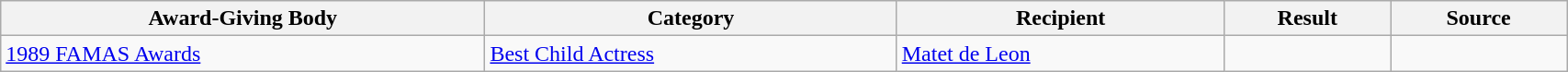<table | width="90%" class="wikitable sortable">
<tr>
<th>Award-Giving Body</th>
<th>Category</th>
<th>Recipient</th>
<th>Result</th>
<th>Source</th>
</tr>
<tr>
<td><a href='#'>1989 FAMAS Awards</a></td>
<td><a href='#'>Best Child Actress</a></td>
<td><a href='#'>Matet de Leon</a></td>
<td></td>
<td></td>
</tr>
</table>
